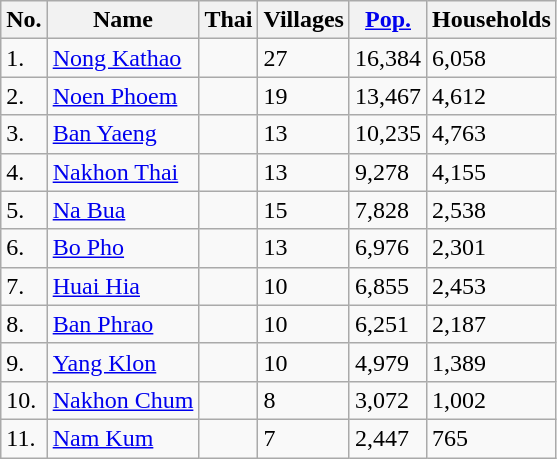<table class="wikitable sortable">
<tr>
<th>No.</th>
<th>Name</th>
<th>Thai</th>
<th>Villages</th>
<th><a href='#'>Pop.</a></th>
<th>Households</th>
</tr>
<tr>
<td>1.</td>
<td><a href='#'>Nong Kathao</a></td>
<td></td>
<td>27</td>
<td>16,384</td>
<td>6,058</td>
</tr>
<tr>
<td>2.</td>
<td><a href='#'>Noen Phoem</a></td>
<td></td>
<td>19</td>
<td>13,467</td>
<td>4,612</td>
</tr>
<tr>
<td>3.</td>
<td><a href='#'>Ban Yaeng</a></td>
<td></td>
<td>13</td>
<td>10,235</td>
<td>4,763</td>
</tr>
<tr>
<td>4.</td>
<td><a href='#'>Nakhon Thai</a></td>
<td></td>
<td>13</td>
<td>9,278</td>
<td>4,155</td>
</tr>
<tr>
<td>5.</td>
<td><a href='#'>Na Bua</a></td>
<td></td>
<td>15</td>
<td>7,828</td>
<td>2,538</td>
</tr>
<tr>
<td>6.</td>
<td><a href='#'>Bo Pho</a></td>
<td></td>
<td>13</td>
<td>6,976</td>
<td>2,301</td>
</tr>
<tr>
<td>7.</td>
<td><a href='#'>Huai Hia</a></td>
<td></td>
<td>10</td>
<td>6,855</td>
<td>2,453</td>
</tr>
<tr>
<td>8.</td>
<td><a href='#'>Ban Phrao</a></td>
<td></td>
<td>10</td>
<td>6,251</td>
<td>2,187</td>
</tr>
<tr>
<td>9.</td>
<td><a href='#'>Yang Klon</a></td>
<td></td>
<td>10</td>
<td>4,979</td>
<td>1,389</td>
</tr>
<tr>
<td>10.</td>
<td><a href='#'>Nakhon Chum</a></td>
<td></td>
<td>8</td>
<td>3,072</td>
<td>1,002</td>
</tr>
<tr>
<td>11.</td>
<td><a href='#'>Nam Kum</a></td>
<td></td>
<td>7</td>
<td>2,447</td>
<td>765</td>
</tr>
</table>
